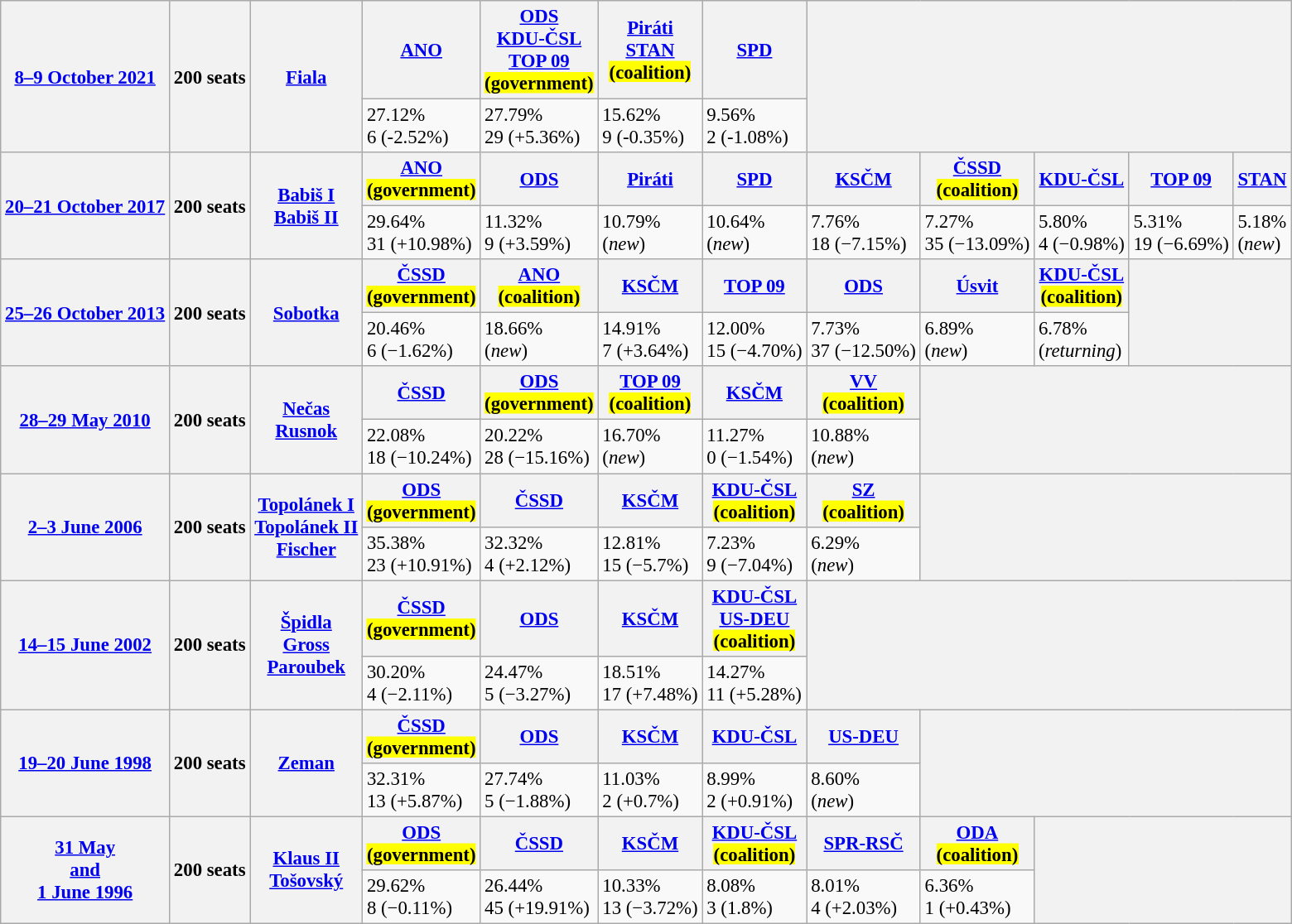<table class=wikitable style=text-align:left;font-size:95%>
<tr>
<th rowspan=2><a href='#'>8–9 October 2021</a></th>
<th rowspan=2>200 seats</th>
<th rowspan=2><a href='#'>Fiala</a></th>
<th><a href='#'>ANO</a></th>
<th><a href='#'>ODS</a><br><a href='#'>KDU-ČSL</a><br><a href='#'>TOP 09</a><br><mark>(government)</mark></th>
<th><a href='#'>Piráti</a><br><a href='#'>STAN</a><br><mark>(coalition)</mark></th>
<th><a href='#'>SPD</a></th>
<th colspan="5" rowspan="2" style=text-align:center> </th>
</tr>
<tr>
<td> 27.12%<br>6 (-2.52%)</td>
<td> 27.79%<br>29 (+5.36%)</td>
<td> 15.62%<br>9 (-0.35%)</td>
<td> 9.56%<br>2 (-1.08%)</td>
</tr>
<tr>
<th rowspan=2><a href='#'>20–21 October 2017</a></th>
<th rowspan=2>200 seats</th>
<th rowspan=2><a href='#'>Babiš I</a><br> <a href='#'>Babiš II</a></th>
<th><a href='#'>ANO</a><br><mark>(government)</mark></th>
<th><a href='#'>ODS</a></th>
<th><a href='#'>Piráti</a></th>
<th><a href='#'>SPD</a></th>
<th><a href='#'>KSČM</a></th>
<th><a href='#'>ČSSD</a><br><mark>(coalition)</mark></th>
<th><a href='#'>KDU-ČSL</a></th>
<th><a href='#'>TOP 09</a></th>
<th><a href='#'>STAN</a></th>
</tr>
<tr>
<td> 29.64%<br>31 (+10.98%)</td>
<td> 11.32%<br>9 (+3.59%)</td>
<td> 10.79%<br>(<em>new</em>)</td>
<td> 10.64%<br>(<em>new</em>)</td>
<td> 7.76%<br>18 (−7.15%)</td>
<td> 7.27%<br>35 (−13.09%)</td>
<td> 5.80%<br>4 (−0.98%)</td>
<td> 5.31%<br>19 (−6.69%)</td>
<td> 5.18%<br>(<em>new</em>)</td>
</tr>
<tr>
<th rowspan=2><a href='#'>25–26 October 2013</a></th>
<th rowspan=2>200 seats</th>
<th rowspan=2><a href='#'>Sobotka</a></th>
<th><a href='#'>ČSSD</a><br><mark>(government)</mark></th>
<th><a href='#'>ANO</a><br><mark>(coalition)</mark></th>
<th><a href='#'>KSČM</a></th>
<th><a href='#'>TOP 09</a></th>
<th><a href='#'>ODS</a></th>
<th><a href='#'>Úsvit</a></th>
<th><a href='#'>KDU-ČSL</a><br><mark>(coalition)</mark></th>
<th colspan="2" rowspan="2" style=text-align:center> </th>
</tr>
<tr>
<td> 20.46%<br>6 (−1.62%)</td>
<td> 18.66%<br>(<em>new</em>)</td>
<td> 14.91%<br>7 (+3.64%)</td>
<td> 12.00%<br>15 (−4.70%)</td>
<td> 7.73%<br>37 (−12.50%)</td>
<td> 6.89%<br>(<em>new</em>)</td>
<td> 6.78%<br>(<em>returning</em>)</td>
</tr>
<tr>
<th rowspan=2><a href='#'>28–29 May 2010</a></th>
<th rowspan=2>200 seats</th>
<th rowspan=2><a href='#'>Nečas</a><br><a href='#'>Rusnok</a></th>
<th><a href='#'>ČSSD</a></th>
<th><a href='#'>ODS</a><br><mark>(government)</mark></th>
<th><a href='#'>TOP 09</a><br><mark>(coalition)</mark></th>
<th><a href='#'>KSČM</a></th>
<th><a href='#'>VV</a><br><mark>(coalition)</mark></th>
<th colspan="4" rowspan="2" style=text-align:center> </th>
</tr>
<tr>
<td> 22.08%<br>18 (−10.24%)</td>
<td> 20.22%<br>28 (−15.16%)</td>
<td> 16.70%<br>(<em>new</em>)</td>
<td> 11.27%<br>0 (−1.54%)</td>
<td> 10.88%<br>(<em>new</em>)</td>
</tr>
<tr>
<th rowspan=2><a href='#'>2–3 June 2006</a></th>
<th rowspan=2>200 seats</th>
<th rowspan=2><a href='#'>Topolánek I</a><br><a href='#'>Topolánek II</a><br><a href='#'>Fischer</a></th>
<th><a href='#'>ODS</a><br><mark>(government)</mark></th>
<th><a href='#'>ČSSD</a></th>
<th><a href='#'>KSČM</a></th>
<th><a href='#'>KDU-ČSL</a><br><mark>(coalition)</mark></th>
<th><a href='#'>SZ</a><br><mark>(coalition)</mark></th>
<th colspan="4" rowspan="2" style=text-align:center> </th>
</tr>
<tr>
<td> 35.38%<br>23 (+10.91%)</td>
<td> 32.32%<br>4 (+2.12%)</td>
<td> 12.81%<br>15 (−5.7%)</td>
<td> 7.23%<br>9 (−7.04%)</td>
<td> 6.29%<br>(<em>new</em>)</td>
</tr>
<tr>
<th rowspan=2><a href='#'>14–15 June 2002</a></th>
<th rowspan=2>200 seats</th>
<th rowspan=2><a href='#'>Špidla</a><br><a href='#'>Gross</a><br><a href='#'>Paroubek</a></th>
<th><a href='#'>ČSSD</a><br><mark>(government)</mark></th>
<th><a href='#'>ODS</a></th>
<th><a href='#'>KSČM</a></th>
<th><a href='#'>KDU-ČSL</a><br><a href='#'>US-DEU</a><br><mark>(coalition)</mark></th>
<th colspan="5" rowspan="2" style=text-align:center> </th>
</tr>
<tr>
<td> 30.20%<br>4 (−2.11%)</td>
<td> 24.47%<br>5 (−3.27%)</td>
<td> 18.51%<br>17 (+7.48%)</td>
<td> 14.27%<br>11 (+5.28%)</td>
</tr>
<tr>
<th rowspan=2><a href='#'>19–20 June 1998</a></th>
<th rowspan=2>200 seats</th>
<th rowspan=2><a href='#'>Zeman</a></th>
<th><a href='#'>ČSSD</a><br><mark>(government)</mark></th>
<th><a href='#'>ODS</a></th>
<th><a href='#'>KSČM</a></th>
<th><a href='#'>KDU-ČSL</a></th>
<th><a href='#'>US-DEU</a></th>
<th colspan="4" rowspan="2" style=text-align:center> </th>
</tr>
<tr>
<td> 32.31%<br>13 (+5.87%)</td>
<td> 27.74%<br>5 (−1.88%)</td>
<td> 11.03%<br>2 (+0.7%)</td>
<td> 8.99%<br>2 (+0.91%)</td>
<td> 8.60%<br>(<em>new</em>)</td>
</tr>
<tr>
<th rowspan=2><a href='#'>31 May<br>and<br>1 June 1996</a></th>
<th rowspan=2>200 seats</th>
<th rowspan=2><a href='#'>Klaus II</a><br><a href='#'>Tošovský</a></th>
<th><a href='#'>ODS</a><br><mark>(government)</mark></th>
<th><a href='#'>ČSSD</a></th>
<th><a href='#'>KSČM</a></th>
<th><a href='#'>KDU-ČSL</a><br><mark>(coalition)</mark></th>
<th><a href='#'>SPR-RSČ</a></th>
<th><a href='#'>ODA</a><br><mark>(coalition)</mark></th>
<th colspan="3" rowspan="2" style=text-align:center> </th>
</tr>
<tr>
<td> 29.62%<br>8 (−0.11%)</td>
<td> 26.44%<br>45 (+19.91%)</td>
<td> 10.33%<br>13 (−3.72%)</td>
<td> 8.08%<br>3 (1.8%)</td>
<td> 8.01%<br>4 (+2.03%)</td>
<td> 6.36%<br>1 (+0.43%)</td>
</tr>
</table>
